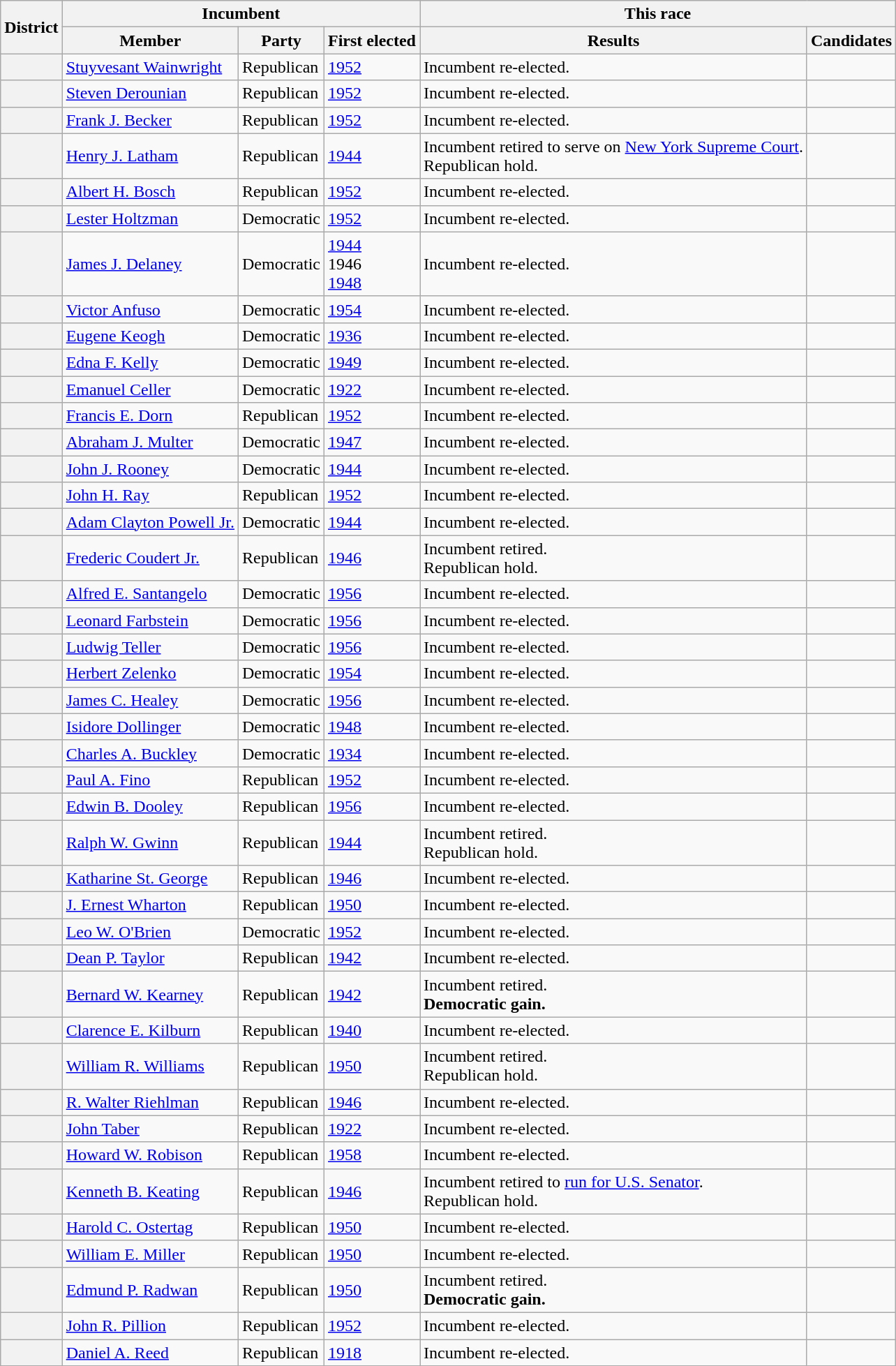<table class=wikitable>
<tr>
<th rowspan=2>District</th>
<th colspan=3>Incumbent</th>
<th colspan=2>This race</th>
</tr>
<tr>
<th>Member</th>
<th>Party</th>
<th>First elected</th>
<th>Results</th>
<th>Candidates</th>
</tr>
<tr>
<th></th>
<td><a href='#'>Stuyvesant Wainwright</a></td>
<td>Republican</td>
<td><a href='#'>1952</a></td>
<td>Incumbent re-elected.</td>
<td nowrap></td>
</tr>
<tr>
<th></th>
<td><a href='#'>Steven Derounian</a></td>
<td>Republican</td>
<td><a href='#'>1952</a></td>
<td>Incumbent re-elected.</td>
<td nowrap></td>
</tr>
<tr>
<th></th>
<td><a href='#'>Frank J. Becker</a></td>
<td>Republican</td>
<td><a href='#'>1952</a></td>
<td>Incumbent re-elected.</td>
<td nowrap></td>
</tr>
<tr>
<th></th>
<td><a href='#'>Henry J. Latham</a></td>
<td>Republican</td>
<td><a href='#'>1944</a></td>
<td>Incumbent retired to serve on <a href='#'>New York Supreme Court</a>.<br>Republican hold.</td>
<td nowrap></td>
</tr>
<tr>
<th></th>
<td><a href='#'>Albert H. Bosch</a></td>
<td>Republican</td>
<td><a href='#'>1952</a></td>
<td>Incumbent re-elected.</td>
<td nowrap></td>
</tr>
<tr>
<th></th>
<td><a href='#'>Lester Holtzman</a></td>
<td>Democratic</td>
<td><a href='#'>1952</a></td>
<td>Incumbent re-elected.</td>
<td nowrap></td>
</tr>
<tr>
<th></th>
<td><a href='#'>James J. Delaney</a></td>
<td>Democratic</td>
<td><a href='#'>1944</a><br>1946 <br><a href='#'>1948</a></td>
<td>Incumbent re-elected.</td>
<td nowrap></td>
</tr>
<tr>
<th></th>
<td><a href='#'>Victor Anfuso</a></td>
<td>Democratic</td>
<td><a href='#'>1954</a></td>
<td>Incumbent re-elected.</td>
<td nowrap></td>
</tr>
<tr>
<th></th>
<td><a href='#'>Eugene Keogh</a></td>
<td>Democratic</td>
<td><a href='#'>1936</a></td>
<td>Incumbent re-elected.</td>
<td nowrap></td>
</tr>
<tr>
<th></th>
<td><a href='#'>Edna F. Kelly</a></td>
<td>Democratic</td>
<td><a href='#'>1949 </a></td>
<td>Incumbent re-elected.</td>
<td nowrap></td>
</tr>
<tr>
<th></th>
<td><a href='#'>Emanuel Celler</a></td>
<td>Democratic</td>
<td><a href='#'>1922</a></td>
<td>Incumbent re-elected.</td>
<td nowrap></td>
</tr>
<tr>
<th></th>
<td><a href='#'>Francis E. Dorn</a></td>
<td>Republican</td>
<td><a href='#'>1952</a></td>
<td>Incumbent re-elected.</td>
<td nowrap></td>
</tr>
<tr>
<th></th>
<td><a href='#'>Abraham J. Multer</a></td>
<td>Democratic</td>
<td><a href='#'>1947 </a></td>
<td>Incumbent re-elected.</td>
<td nowrap></td>
</tr>
<tr>
<th></th>
<td><a href='#'>John J. Rooney</a></td>
<td>Democratic</td>
<td><a href='#'>1944</a></td>
<td>Incumbent re-elected.</td>
<td nowrap></td>
</tr>
<tr>
<th></th>
<td><a href='#'>John H. Ray</a></td>
<td>Republican</td>
<td><a href='#'>1952</a></td>
<td>Incumbent re-elected.</td>
<td nowrap></td>
</tr>
<tr>
<th></th>
<td><a href='#'>Adam Clayton Powell Jr.</a></td>
<td>Democratic</td>
<td><a href='#'>1944</a></td>
<td>Incumbent re-elected.</td>
<td nowrap></td>
</tr>
<tr>
<th></th>
<td><a href='#'>Frederic Coudert Jr.</a></td>
<td>Republican</td>
<td><a href='#'>1946</a></td>
<td>Incumbent retired.<br>Republican hold.</td>
<td nowrap></td>
</tr>
<tr>
<th></th>
<td><a href='#'>Alfred E. Santangelo</a></td>
<td>Democratic</td>
<td><a href='#'>1956</a></td>
<td>Incumbent re-elected.</td>
<td nowrap></td>
</tr>
<tr>
<th></th>
<td><a href='#'>Leonard Farbstein</a></td>
<td>Democratic</td>
<td><a href='#'>1956</a></td>
<td>Incumbent re-elected.</td>
<td nowrap></td>
</tr>
<tr>
<th></th>
<td><a href='#'>Ludwig Teller</a></td>
<td>Democratic</td>
<td><a href='#'>1956</a></td>
<td>Incumbent re-elected.</td>
<td nowrap></td>
</tr>
<tr>
<th></th>
<td><a href='#'>Herbert Zelenko</a></td>
<td>Democratic</td>
<td><a href='#'>1954</a></td>
<td>Incumbent re-elected.</td>
<td nowrap></td>
</tr>
<tr>
<th></th>
<td><a href='#'>James C. Healey</a></td>
<td>Democratic</td>
<td><a href='#'>1956</a></td>
<td>Incumbent re-elected.</td>
<td nowrap></td>
</tr>
<tr>
<th></th>
<td><a href='#'>Isidore Dollinger</a></td>
<td>Democratic</td>
<td><a href='#'>1948</a></td>
<td>Incumbent re-elected.</td>
<td nowrap></td>
</tr>
<tr>
<th></th>
<td><a href='#'>Charles A. Buckley</a></td>
<td>Democratic</td>
<td><a href='#'>1934</a></td>
<td>Incumbent re-elected.</td>
<td nowrap></td>
</tr>
<tr>
<th></th>
<td><a href='#'>Paul A. Fino</a></td>
<td>Republican</td>
<td><a href='#'>1952</a></td>
<td>Incumbent re-elected.</td>
<td nowrap></td>
</tr>
<tr>
<th></th>
<td><a href='#'>Edwin B. Dooley</a></td>
<td>Republican</td>
<td><a href='#'>1956</a></td>
<td>Incumbent re-elected.</td>
<td nowrap></td>
</tr>
<tr>
<th></th>
<td><a href='#'>Ralph W. Gwinn</a></td>
<td>Republican</td>
<td><a href='#'>1944</a></td>
<td>Incumbent retired.<br>Republican hold.</td>
<td nowrap></td>
</tr>
<tr>
<th></th>
<td><a href='#'>Katharine St. George</a></td>
<td>Republican</td>
<td><a href='#'>1946</a></td>
<td>Incumbent re-elected.</td>
<td nowrap></td>
</tr>
<tr>
<th></th>
<td><a href='#'>J. Ernest Wharton</a></td>
<td>Republican</td>
<td><a href='#'>1950</a></td>
<td>Incumbent re-elected.</td>
<td nowrap></td>
</tr>
<tr>
<th></th>
<td><a href='#'>Leo W. O'Brien</a></td>
<td>Democratic</td>
<td><a href='#'>1952</a></td>
<td>Incumbent re-elected.</td>
<td nowrap></td>
</tr>
<tr>
<th></th>
<td><a href='#'>Dean P. Taylor</a></td>
<td>Republican</td>
<td><a href='#'>1942</a></td>
<td>Incumbent re-elected.</td>
<td nowrap></td>
</tr>
<tr>
<th></th>
<td><a href='#'>Bernard W. Kearney</a></td>
<td>Republican</td>
<td><a href='#'>1942</a></td>
<td>Incumbent retired.<br><strong>Democratic gain.</strong></td>
<td nowrap></td>
</tr>
<tr>
<th></th>
<td><a href='#'>Clarence E. Kilburn</a></td>
<td>Republican</td>
<td><a href='#'>1940</a></td>
<td>Incumbent re-elected.</td>
<td nowrap></td>
</tr>
<tr>
<th></th>
<td><a href='#'>William R. Williams</a></td>
<td>Republican</td>
<td><a href='#'>1950</a></td>
<td>Incumbent retired.<br>Republican hold.</td>
<td nowrap></td>
</tr>
<tr>
<th></th>
<td><a href='#'>R. Walter Riehlman</a></td>
<td>Republican</td>
<td><a href='#'>1946</a></td>
<td>Incumbent re-elected.</td>
<td nowrap></td>
</tr>
<tr>
<th></th>
<td><a href='#'>John Taber</a></td>
<td>Republican</td>
<td><a href='#'>1922</a></td>
<td>Incumbent re-elected.</td>
<td nowrap></td>
</tr>
<tr>
<th></th>
<td><a href='#'>Howard W. Robison</a></td>
<td>Republican</td>
<td><a href='#'>1958</a></td>
<td>Incumbent re-elected.</td>
<td nowrap></td>
</tr>
<tr>
<th></th>
<td><a href='#'>Kenneth B. Keating</a></td>
<td>Republican</td>
<td><a href='#'>1946</a></td>
<td>Incumbent retired to <a href='#'>run for U.S. Senator</a>.<br>Republican hold.</td>
<td nowrap></td>
</tr>
<tr>
<th></th>
<td><a href='#'>Harold C. Ostertag</a></td>
<td>Republican</td>
<td><a href='#'>1950</a></td>
<td>Incumbent re-elected.</td>
<td nowrap></td>
</tr>
<tr>
<th></th>
<td><a href='#'>William E. Miller</a></td>
<td>Republican</td>
<td><a href='#'>1950</a></td>
<td>Incumbent re-elected.</td>
<td nowrap></td>
</tr>
<tr>
<th></th>
<td><a href='#'>Edmund P. Radwan</a></td>
<td>Republican</td>
<td><a href='#'>1950</a></td>
<td>Incumbent retired.<br><strong>Democratic gain.</strong></td>
<td nowrap></td>
</tr>
<tr>
<th></th>
<td><a href='#'>John R. Pillion</a></td>
<td>Republican</td>
<td><a href='#'>1952</a></td>
<td>Incumbent re-elected.</td>
<td nowrap></td>
</tr>
<tr>
<th></th>
<td><a href='#'>Daniel A. Reed</a></td>
<td>Republican</td>
<td><a href='#'>1918</a></td>
<td>Incumbent re-elected.</td>
<td nowrap></td>
</tr>
</table>
